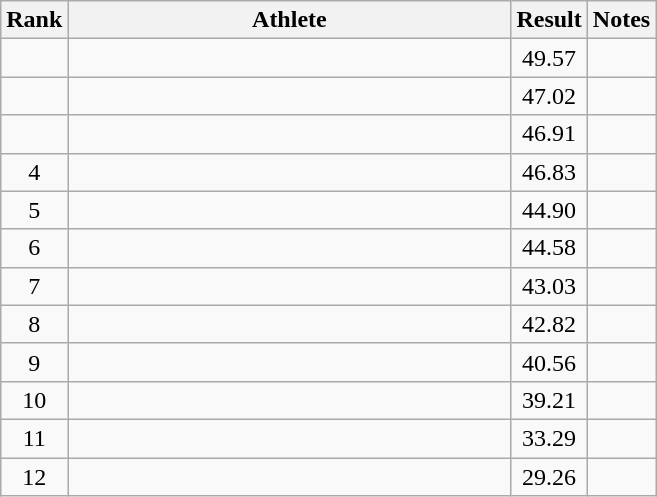<table class="wikitable" style="text-align:center">
<tr>
<th>Rank</th>
<th Style="width:18em">Athlete</th>
<th>Result</th>
<th>Notes</th>
</tr>
<tr>
<td></td>
<td style="text-align:left"></td>
<td>49.57</td>
<td></td>
</tr>
<tr>
<td></td>
<td style="text-align:left"></td>
<td>47.02</td>
<td></td>
</tr>
<tr>
<td></td>
<td style="text-align:left"></td>
<td>46.91</td>
<td></td>
</tr>
<tr>
<td>4</td>
<td style="text-align:left"></td>
<td>46.83</td>
<td></td>
</tr>
<tr>
<td>5</td>
<td style="text-align:left"></td>
<td>44.90</td>
<td></td>
</tr>
<tr>
<td>6</td>
<td style="text-align:left"></td>
<td>44.58</td>
<td></td>
</tr>
<tr>
<td>7</td>
<td style="text-align:left"></td>
<td>43.03</td>
<td></td>
</tr>
<tr>
<td>8</td>
<td style="text-align:left"></td>
<td>42.82</td>
<td></td>
</tr>
<tr>
<td>9</td>
<td style="text-align:left"></td>
<td>40.56</td>
<td></td>
</tr>
<tr>
<td>10</td>
<td style="text-align:left"></td>
<td>39.21</td>
<td></td>
</tr>
<tr>
<td>11</td>
<td style="text-align:left"></td>
<td>33.29</td>
<td></td>
</tr>
<tr>
<td>12</td>
<td style="text-align:left"></td>
<td>29.26</td>
<td></td>
</tr>
</table>
